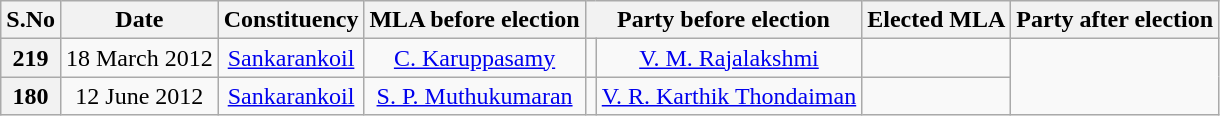<table class="wikitable sortable" style="text-align:center;">
<tr>
<th>S.No</th>
<th>Date</th>
<th>Constituency</th>
<th>MLA before election</th>
<th colspan="2">Party before election</th>
<th>Elected MLA</th>
<th colspan="2">Party after election</th>
</tr>
<tr>
<th>219</th>
<td>18 March 2012</td>
<td><a href='#'>Sankarankoil</a></td>
<td><a href='#'>C. Karuppasamy</a></td>
<td></td>
<td><a href='#'>V. M. Rajalakshmi</a></td>
<td></td>
</tr>
<tr>
<th>180</th>
<td>12 June 2012</td>
<td><a href='#'>Sankarankoil</a></td>
<td><a href='#'>S. P. Muthukumaran</a></td>
<td></td>
<td><a href='#'>V. R. Karthik Thondaiman</a></td>
<td></td>
</tr>
</table>
